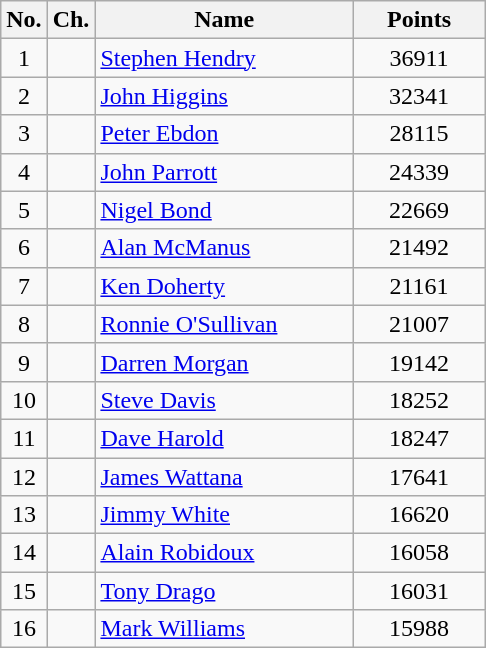<table class="wikitable" style="text-align: center;">
<tr>
<th>No.</th>
<th>Ch.</th>
<th width=165>Name</th>
<th width=80>Points</th>
</tr>
<tr>
<td>1</td>
<td></td>
<td style="text-align:left;"> <a href='#'>Stephen Hendry</a></td>
<td>36911</td>
</tr>
<tr>
<td>2</td>
<td></td>
<td style="text-align:left;"> <a href='#'>John Higgins</a></td>
<td>32341</td>
</tr>
<tr>
<td>3</td>
<td></td>
<td style="text-align:left;"> <a href='#'>Peter Ebdon</a></td>
<td>28115</td>
</tr>
<tr>
<td>4</td>
<td></td>
<td style="text-align:left;"> <a href='#'>John Parrott</a></td>
<td>24339</td>
</tr>
<tr>
<td>5</td>
<td></td>
<td style="text-align:left;"> <a href='#'>Nigel Bond</a></td>
<td>22669</td>
</tr>
<tr>
<td>6</td>
<td></td>
<td style="text-align:left;"> <a href='#'>Alan McManus</a></td>
<td>21492</td>
</tr>
<tr>
<td>7</td>
<td></td>
<td style="text-align:left;"> <a href='#'>Ken Doherty</a></td>
<td>21161</td>
</tr>
<tr>
<td>8</td>
<td></td>
<td style="text-align:left;"> <a href='#'>Ronnie O'Sullivan</a></td>
<td>21007</td>
</tr>
<tr>
<td>9</td>
<td></td>
<td style="text-align:left;"> <a href='#'>Darren Morgan</a></td>
<td>19142</td>
</tr>
<tr>
<td>10</td>
<td></td>
<td style="text-align:left;"> <a href='#'>Steve Davis</a></td>
<td>18252</td>
</tr>
<tr>
<td>11</td>
<td></td>
<td style="text-align:left;"> <a href='#'>Dave Harold</a></td>
<td>18247</td>
</tr>
<tr>
<td>12</td>
<td></td>
<td style="text-align:left;"> <a href='#'>James Wattana</a></td>
<td>17641</td>
</tr>
<tr>
<td>13</td>
<td></td>
<td style="text-align:left;"> <a href='#'>Jimmy White</a></td>
<td>16620</td>
</tr>
<tr>
<td>14</td>
<td></td>
<td style="text-align:left;"> <a href='#'>Alain Robidoux</a></td>
<td>16058</td>
</tr>
<tr>
<td>15</td>
<td></td>
<td style="text-align:left;"> <a href='#'>Tony Drago</a></td>
<td>16031</td>
</tr>
<tr>
<td>16</td>
<td></td>
<td style="text-align:left;"> <a href='#'>Mark Williams</a></td>
<td>15988</td>
</tr>
</table>
